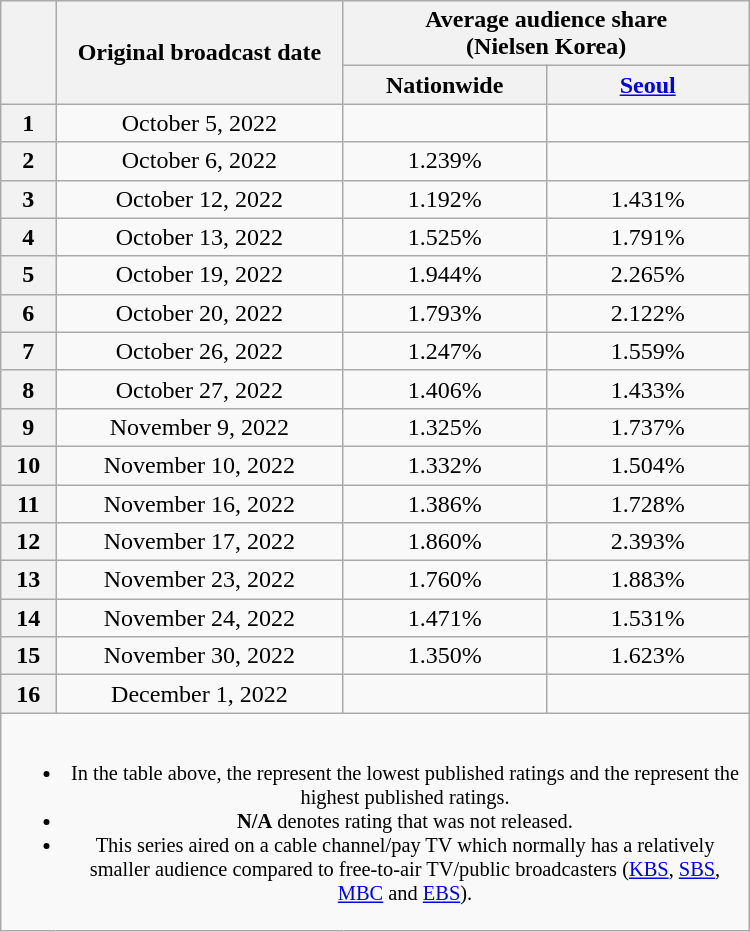<table class="wikitable" style="margin-left:auto; margin-right:auto; width:500px; text-align:center">
<tr>
<th rowspan="2" scope="col"></th>
<th rowspan="2" scope="col">Original broadcast date</th>
<th colspan="2" scope="col">Average audience share<br>(Nielsen Korea)</th>
</tr>
<tr>
<th scope="col" style="width:8em">Nationwide</th>
<th scope="col" style="width:8em"><a href='#'>Seoul</a></th>
</tr>
<tr>
<th>1</th>
<td>October 5, 2022</td>
<td> </td>
<td></td>
</tr>
<tr>
<th>2</th>
<td>October 6, 2022</td>
<td>1.239% </td>
<td> </td>
</tr>
<tr>
<th>3</th>
<td>October 12, 2022</td>
<td>1.192% </td>
<td>1.431% </td>
</tr>
<tr>
<th>4</th>
<td>October 13, 2022</td>
<td>1.525% </td>
<td>1.791% </td>
</tr>
<tr>
<th>5</th>
<td>October 19, 2022</td>
<td>1.944% </td>
<td>2.265% </td>
</tr>
<tr>
<th>6</th>
<td>October 20, 2022</td>
<td>1.793% </td>
<td>2.122% </td>
</tr>
<tr>
<th>7</th>
<td>October 26, 2022</td>
<td>1.247% </td>
<td>1.559% </td>
</tr>
<tr>
<th>8</th>
<td>October 27, 2022</td>
<td>1.406% </td>
<td>1.433% </td>
</tr>
<tr>
<th>9</th>
<td>November 9, 2022</td>
<td>1.325% </td>
<td>1.737% </td>
</tr>
<tr>
<th>10</th>
<td>November 10, 2022</td>
<td>1.332% </td>
<td>1.504% </td>
</tr>
<tr>
<th>11</th>
<td>November 16, 2022</td>
<td>1.386% </td>
<td>1.728% </td>
</tr>
<tr>
<th>12</th>
<td>November 17, 2022</td>
<td>1.860% </td>
<td>2.393% </td>
</tr>
<tr>
<th>13</th>
<td>November 23, 2022</td>
<td>1.760% </td>
<td>1.883% </td>
</tr>
<tr>
<th>14</th>
<td>November 24, 2022</td>
<td>1.471% </td>
<td>1.531% </td>
</tr>
<tr>
<th>15</th>
<td>November 30, 2022</td>
<td>1.350% </td>
<td>1.623% </td>
</tr>
<tr>
<th>16</th>
<td>December 1, 2022</td>
<td><strong></strong> </td>
<td><strong></strong> </td>
</tr>
<tr>
<td colspan="4" style="font-size:85%"><br><ul><li>In the table above, the <strong></strong> represent the lowest published ratings and the <strong></strong> represent the highest published ratings.</li><li><strong>N/A</strong> denotes rating that was not released.</li><li>This series aired on a cable channel/pay TV which normally has a relatively smaller audience compared to free-to-air TV/public broadcasters (<a href='#'>KBS</a>, <a href='#'>SBS</a>, <a href='#'>MBC</a> and <a href='#'>EBS</a>).</li></ul></td>
</tr>
</table>
